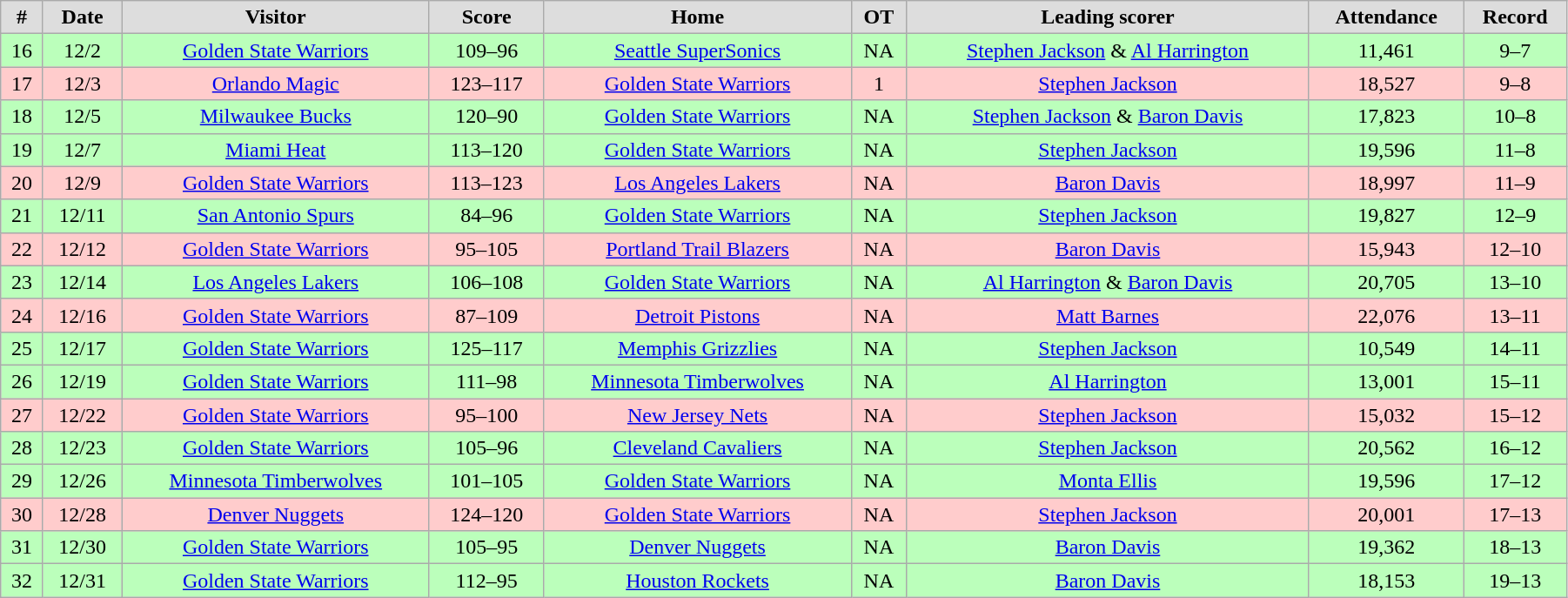<table class="wikitable" width="95%" style="text-align:center;">
<tr bgcolor="#dddddd">
<td><strong>#</strong></td>
<td><strong>Date</strong></td>
<td><strong>Visitor</strong></td>
<td><strong>Score</strong></td>
<td><strong>Home</strong></td>
<td><strong>OT</strong></td>
<td><strong>Leading scorer</strong></td>
<td><strong>Attendance</strong></td>
<td><strong>Record</strong></td>
</tr>
<tr bgcolor="bbffbb">
<td>16</td>
<td>12/2</td>
<td><a href='#'>Golden State Warriors</a></td>
<td>109–96</td>
<td><a href='#'>Seattle SuperSonics</a></td>
<td>NA</td>
<td><a href='#'>Stephen Jackson</a> & <a href='#'>Al Harrington</a></td>
<td>11,461</td>
<td>9–7</td>
</tr>
<tr bgcolor="ffcccc">
<td>17</td>
<td>12/3</td>
<td><a href='#'>Orlando Magic</a></td>
<td>123–117</td>
<td><a href='#'>Golden State Warriors</a></td>
<td>1</td>
<td><a href='#'>Stephen Jackson</a></td>
<td>18,527</td>
<td>9–8</td>
</tr>
<tr bgcolor="bbffbb">
<td>18</td>
<td>12/5</td>
<td><a href='#'>Milwaukee Bucks</a></td>
<td>120–90</td>
<td><a href='#'>Golden State Warriors</a></td>
<td>NA</td>
<td><a href='#'>Stephen Jackson</a> & <a href='#'>Baron Davis</a></td>
<td>17,823</td>
<td>10–8</td>
</tr>
<tr bgcolor="bbffbb">
<td>19</td>
<td>12/7</td>
<td><a href='#'>Miami Heat</a></td>
<td>113–120</td>
<td><a href='#'>Golden State Warriors</a></td>
<td>NA</td>
<td><a href='#'>Stephen Jackson</a></td>
<td>19,596</td>
<td>11–8</td>
</tr>
<tr bgcolor="ffcccc">
<td>20</td>
<td>12/9</td>
<td><a href='#'>Golden State Warriors</a></td>
<td>113–123</td>
<td><a href='#'>Los Angeles Lakers</a></td>
<td>NA</td>
<td><a href='#'>Baron Davis</a></td>
<td>18,997</td>
<td>11–9</td>
</tr>
<tr bgcolor="bbffbb">
<td>21</td>
<td>12/11</td>
<td><a href='#'>San Antonio Spurs</a></td>
<td>84–96</td>
<td><a href='#'>Golden State Warriors</a></td>
<td>NA</td>
<td><a href='#'>Stephen Jackson</a></td>
<td>19,827</td>
<td>12–9</td>
</tr>
<tr bgcolor="ffcccc">
<td>22</td>
<td>12/12</td>
<td><a href='#'>Golden State Warriors</a></td>
<td>95–105</td>
<td><a href='#'>Portland Trail Blazers</a></td>
<td>NA</td>
<td><a href='#'>Baron Davis</a></td>
<td>15,943</td>
<td>12–10</td>
</tr>
<tr bgcolor="bbffbb">
<td>23</td>
<td>12/14</td>
<td><a href='#'>Los Angeles Lakers</a></td>
<td>106–108</td>
<td><a href='#'>Golden State Warriors</a></td>
<td>NA</td>
<td><a href='#'>Al Harrington</a> & <a href='#'>Baron Davis</a></td>
<td>20,705</td>
<td>13–10</td>
</tr>
<tr bgcolor="ffcccc">
<td>24</td>
<td>12/16</td>
<td><a href='#'>Golden State Warriors</a></td>
<td>87–109</td>
<td><a href='#'>Detroit Pistons</a></td>
<td>NA</td>
<td><a href='#'>Matt Barnes</a></td>
<td>22,076</td>
<td>13–11</td>
</tr>
<tr bgcolor="bbffbb">
<td>25</td>
<td>12/17</td>
<td><a href='#'>Golden State Warriors</a></td>
<td>125–117</td>
<td><a href='#'>Memphis Grizzlies</a></td>
<td>NA</td>
<td><a href='#'>Stephen Jackson</a></td>
<td>10,549</td>
<td>14–11</td>
</tr>
<tr bgcolor="bbffbb">
<td>26</td>
<td>12/19</td>
<td><a href='#'>Golden State Warriors</a></td>
<td>111–98</td>
<td><a href='#'>Minnesota Timberwolves</a></td>
<td>NA</td>
<td><a href='#'>Al Harrington</a></td>
<td>13,001</td>
<td>15–11</td>
</tr>
<tr bgcolor="ffcccc">
<td>27</td>
<td>12/22</td>
<td><a href='#'>Golden State Warriors</a></td>
<td>95–100</td>
<td><a href='#'>New Jersey Nets</a></td>
<td>NA</td>
<td><a href='#'>Stephen Jackson</a></td>
<td>15,032</td>
<td>15–12</td>
</tr>
<tr bgcolor="bbffbb">
<td>28</td>
<td>12/23</td>
<td><a href='#'>Golden State Warriors</a></td>
<td>105–96</td>
<td><a href='#'>Cleveland Cavaliers</a></td>
<td>NA</td>
<td><a href='#'>Stephen Jackson</a></td>
<td>20,562</td>
<td>16–12</td>
</tr>
<tr bgcolor="bbffbb">
<td>29</td>
<td>12/26</td>
<td><a href='#'>Minnesota Timberwolves</a></td>
<td>101–105</td>
<td><a href='#'>Golden State Warriors</a></td>
<td>NA</td>
<td><a href='#'>Monta Ellis</a></td>
<td>19,596</td>
<td>17–12</td>
</tr>
<tr bgcolor="ffcccc">
<td>30</td>
<td>12/28</td>
<td><a href='#'>Denver Nuggets</a></td>
<td>124–120</td>
<td><a href='#'>Golden State Warriors</a></td>
<td>NA</td>
<td><a href='#'>Stephen Jackson</a></td>
<td>20,001</td>
<td>17–13</td>
</tr>
<tr bgcolor="bbffbb">
<td>31</td>
<td>12/30</td>
<td><a href='#'>Golden State Warriors</a></td>
<td>105–95</td>
<td><a href='#'>Denver Nuggets</a></td>
<td>NA</td>
<td><a href='#'>Baron Davis</a></td>
<td>19,362</td>
<td>18–13</td>
</tr>
<tr bgcolor="bbffbb">
<td>32</td>
<td>12/31</td>
<td><a href='#'>Golden State Warriors</a></td>
<td>112–95</td>
<td><a href='#'>Houston Rockets</a></td>
<td>NA</td>
<td><a href='#'>Baron Davis</a></td>
<td>18,153</td>
<td>19–13</td>
</tr>
</table>
